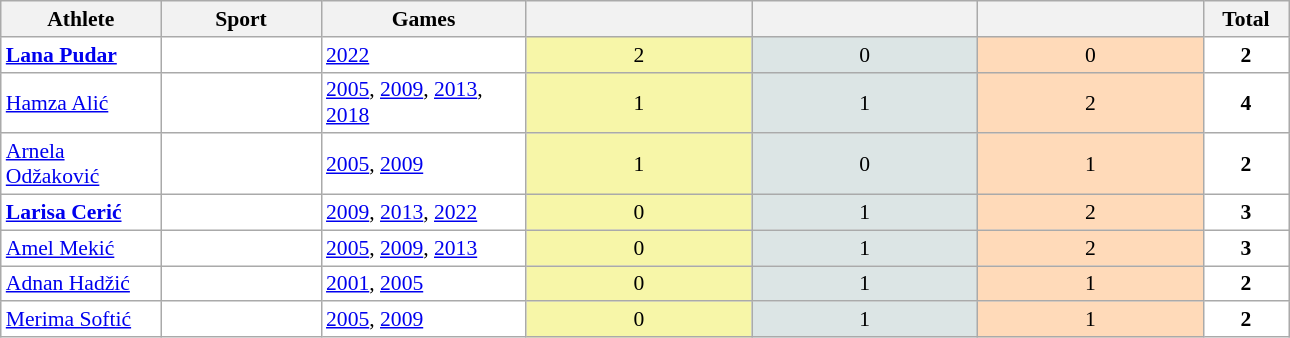<table class="wikitable" width=68% style="font-size:90%; text-align:center;">
<tr>
<th width=100>Athlete</th>
<th width=100>Sport</th>
<th width=130>Games</th>
<th></th>
<th></th>
<th></th>
<th width=50>Total</th>
</tr>
<tr align="center" valign="middle" bgcolor="#FFFFFF">
<td align=left><strong><a href='#'>Lana Pudar</a></strong></td>
<td align=left></td>
<td align=left><a href='#'>2022</a></td>
<td style="background:#F7F6A8;">2</td>
<td style="background:#DCE5E5;">0</td>
<td style="background:#FFDAB9;">0</td>
<td><strong>2</strong></td>
</tr>
<tr align="center" valign="middle" bgcolor="#FFFFFF">
<td align=left><a href='#'>Hamza Alić</a></td>
<td align=left></td>
<td align=left><a href='#'>2005</a>, <a href='#'>2009</a>, <a href='#'>2013</a>, <a href='#'>2018</a></td>
<td style="background:#F7F6A8;">1</td>
<td style="background:#DCE5E5;">1</td>
<td style="background:#FFDAB9;">2</td>
<td><strong>4</strong></td>
</tr>
<tr align="center" valign="middle" bgcolor="#FFFFFF">
<td align=left><a href='#'>Arnela Odžaković</a></td>
<td align=left></td>
<td align=left><a href='#'>2005</a>, <a href='#'>2009</a></td>
<td style="background:#F7F6A8;">1</td>
<td style="background:#DCE5E5;">0</td>
<td style="background:#FFDAB9;">1</td>
<td><strong>2</strong></td>
</tr>
<tr align="center" valign="middle" bgcolor="#FFFFFF">
<td align=left><strong><a href='#'>Larisa Cerić</a></strong></td>
<td align=left></td>
<td align=left><a href='#'>2009</a>, <a href='#'>2013</a>, <a href='#'>2022</a></td>
<td style="background:#F7F6A8;">0</td>
<td style="background:#DCE5E5;">1</td>
<td style="background:#FFDAB9;">2</td>
<td><strong>3</strong></td>
</tr>
<tr align="center" valign="middle" bgcolor="#FFFFFF">
<td align=left><a href='#'>Amel Mekić</a></td>
<td align=left></td>
<td align=left><a href='#'>2005</a>, <a href='#'>2009</a>, <a href='#'>2013</a></td>
<td style="background:#F7F6A8;">0</td>
<td style="background:#DCE5E5;">1</td>
<td style="background:#FFDAB9;">2</td>
<td><strong>3</strong></td>
</tr>
<tr align="center" valign="middle" bgcolor="#FFFFFF">
<td align=left><a href='#'>Adnan Hadžić</a></td>
<td align=left></td>
<td align=left><a href='#'>2001</a>, <a href='#'>2005</a></td>
<td style="background:#F7F6A8;">0</td>
<td style="background:#DCE5E5;">1</td>
<td style="background:#FFDAB9;">1</td>
<td><strong>2</strong></td>
</tr>
<tr align="center" valign="middle" bgcolor="#FFFFFF">
<td align=left><a href='#'>Merima Softić</a></td>
<td align=left></td>
<td align=left><a href='#'>2005</a>, <a href='#'>2009</a></td>
<td style="background:#F7F6A8;">0</td>
<td style="background:#DCE5E5;">1</td>
<td style="background:#FFDAB9;">1</td>
<td><strong>2</strong></td>
</tr>
</table>
